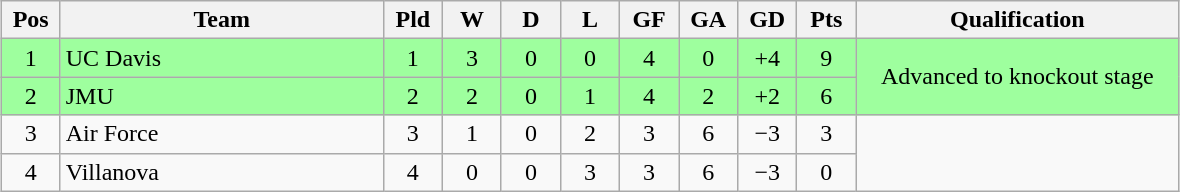<table class="wikitable" style="text-align:center; margin: 1em auto">
<tr>
<th style="width:2em">Pos</th>
<th style="width:13em">Team</th>
<th style="width:2em">Pld</th>
<th style="width:2em">W</th>
<th style="width:2em">D</th>
<th style="width:2em">L</th>
<th style="width:2em">GF</th>
<th style="width:2em">GA</th>
<th style="width:2em">GD</th>
<th style="width:2em">Pts</th>
<th style="width:13em">Qualification</th>
</tr>
<tr bgcolor="#9eff9e">
<td>1</td>
<td style="text-align:left">UC Davis</td>
<td>1</td>
<td>3</td>
<td>0</td>
<td>0</td>
<td>4</td>
<td>0</td>
<td>+4</td>
<td>9</td>
<td rowspan="2">Advanced to knockout stage</td>
</tr>
<tr bgcolor="#9eff9e">
<td>2</td>
<td style="text-align:left">JMU</td>
<td>2</td>
<td>2</td>
<td>0</td>
<td>1</td>
<td>4</td>
<td>2</td>
<td>+2</td>
<td>6</td>
</tr>
<tr>
<td>3</td>
<td style="text-align:left">Air Force</td>
<td>3</td>
<td>1</td>
<td>0</td>
<td>2</td>
<td>3</td>
<td>6</td>
<td>−3</td>
<td>3</td>
<td rowspan="2"></td>
</tr>
<tr>
<td>4</td>
<td style="text-align:left">Villanova</td>
<td>4</td>
<td>0</td>
<td>0</td>
<td>3</td>
<td>3</td>
<td>6</td>
<td>−3</td>
<td>0</td>
</tr>
</table>
